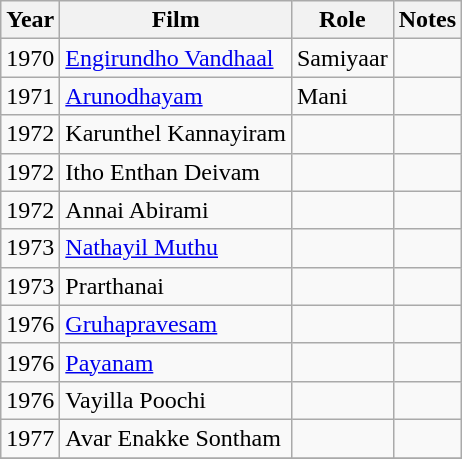<table class="wikitable sortable">
<tr>
<th>Year</th>
<th>Film</th>
<th>Role</th>
<th>Notes</th>
</tr>
<tr>
<td>1970</td>
<td><a href='#'>Engirundho Vandhaal</a></td>
<td>Samiyaar</td>
<td></td>
</tr>
<tr>
<td>1971</td>
<td><a href='#'>Arunodhayam</a></td>
<td>Mani</td>
<td></td>
</tr>
<tr>
<td>1972</td>
<td>Karunthel Kannayiram</td>
<td></td>
<td></td>
</tr>
<tr>
<td>1972</td>
<td>Itho Enthan Deivam</td>
<td></td>
<td></td>
</tr>
<tr>
<td>1972</td>
<td>Annai Abirami</td>
<td></td>
<td></td>
</tr>
<tr>
<td>1973</td>
<td><a href='#'>Nathayil Muthu</a></td>
<td></td>
<td></td>
</tr>
<tr>
<td>1973</td>
<td>Prarthanai</td>
<td></td>
<td></td>
</tr>
<tr>
<td>1976</td>
<td><a href='#'>Gruhapravesam</a></td>
<td></td>
<td></td>
</tr>
<tr>
<td>1976</td>
<td><a href='#'>Payanam</a></td>
<td></td>
<td></td>
</tr>
<tr>
<td>1976</td>
<td>Vayilla Poochi</td>
<td></td>
<td></td>
</tr>
<tr>
<td>1977</td>
<td>Avar Enakke Sontham</td>
<td></td>
<td></td>
</tr>
<tr>
</tr>
</table>
